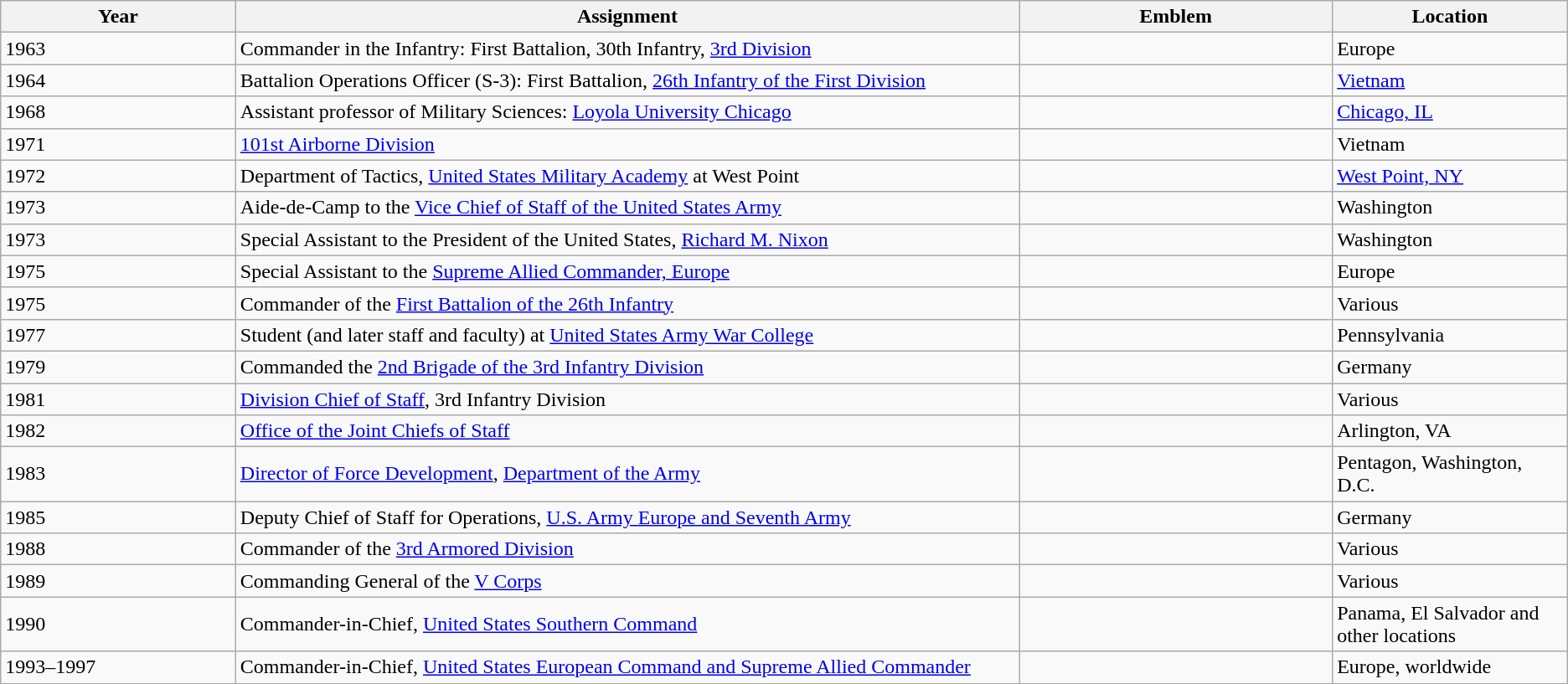<table class="wikitable sortable" border="1">
<tr>
<th scope="col" width="15%">Year</th>
<th scope="col" width="50%">Assignment</th>
<th scope="col" width="20%">Emblem</th>
<th scope="col" width="25%">Location</th>
</tr>
<tr>
<td>1963</td>
<td>Commander in the Infantry: First Battalion, 30th Infantry, <a href='#'>3rd Division</a></td>
<td></td>
<td>Europe</td>
</tr>
<tr>
<td>1964</td>
<td>Battalion Operations Officer (S-3): First Battalion, <a href='#'>26th Infantry of the First Division</a></td>
<td></td>
<td><a href='#'>Vietnam</a></td>
</tr>
<tr>
<td>1968</td>
<td>Assistant professor of Military Sciences: <a href='#'>Loyola University Chicago</a></td>
<td></td>
<td><a href='#'>Chicago, IL</a></td>
</tr>
<tr>
<td>1971</td>
<td><a href='#'>101st Airborne Division</a></td>
<td></td>
<td>Vietnam</td>
</tr>
<tr>
<td>1972</td>
<td>Department of Tactics, <a href='#'>United States Military Academy</a> at West Point</td>
<td></td>
<td><a href='#'>West Point, NY</a></td>
</tr>
<tr>
<td>1973</td>
<td>Aide-de-Camp to the <a href='#'>Vice Chief of Staff of the United States Army</a></td>
<td></td>
<td>Washington</td>
</tr>
<tr>
<td>1973</td>
<td>Special Assistant to the President of the United States, <a href='#'>Richard M. Nixon</a></td>
<td></td>
<td>Washington</td>
</tr>
<tr>
<td>1975</td>
<td>Special Assistant to the <a href='#'>Supreme Allied Commander, Europe</a></td>
<td></td>
<td>Europe</td>
</tr>
<tr>
<td>1975</td>
<td>Commander of the <a href='#'>First Battalion of the 26th Infantry</a></td>
<td></td>
<td>Various</td>
</tr>
<tr>
<td>1977</td>
<td>Student (and later staff and faculty) at <a href='#'>United States Army War College</a></td>
<td></td>
<td>Pennsylvania</td>
</tr>
<tr>
<td>1979</td>
<td>Commanded the <a href='#'>2nd Brigade of the 3rd Infantry Division</a></td>
<td></td>
<td>Germany</td>
</tr>
<tr>
<td>1981</td>
<td><a href='#'>Division Chief of Staff</a>, 3rd Infantry Division</td>
<td></td>
<td>Various</td>
</tr>
<tr>
<td>1982</td>
<td><a href='#'>Office of the Joint Chiefs of Staff</a></td>
<td></td>
<td>Arlington, VA</td>
</tr>
<tr>
<td>1983</td>
<td><a href='#'>Director of Force Development</a>, <a href='#'>Department of the Army</a></td>
<td></td>
<td>Pentagon, Washington, D.C.</td>
</tr>
<tr>
<td>1985</td>
<td>Deputy Chief of Staff for Operations, <a href='#'>U.S. Army Europe and Seventh Army</a></td>
<td></td>
<td>Germany</td>
</tr>
<tr>
<td>1988</td>
<td>Commander of the <a href='#'>3rd Armored Division</a></td>
<td></td>
<td>Various</td>
</tr>
<tr>
<td>1989</td>
<td>Commanding General of the <a href='#'>V Corps</a></td>
<td></td>
<td>Various</td>
</tr>
<tr>
<td>1990</td>
<td>Commander-in-Chief, <a href='#'>United States Southern Command</a></td>
<td></td>
<td>Panama, El Salvador and other locations</td>
</tr>
<tr>
<td>1993–1997</td>
<td>Commander-in-Chief, <a href='#'>United States European Command and Supreme Allied Commander</a></td>
<td></td>
<td>Europe, worldwide</td>
</tr>
</table>
